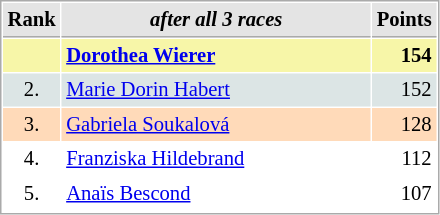<table cellspacing="1" cellpadding="3" style="border:1px solid #aaa; font-size:86%;">
<tr style="background:#e4e4e4;">
<th style="border-bottom:1px solid #aaa; width:10px;">Rank</th>
<th style="border-bottom:1px solid #aaa; width:200px; white-space:nowrap;"><em>after all 3 races</em></th>
<th style="border-bottom:1px solid #aaa; width:20px;">Points</th>
</tr>
<tr style="background:#f7f6a8;">
<td style="text-align:center"></td>
<td> <strong><a href='#'>Dorothea Wierer</a></strong></td>
<td style="text-align:right"><strong>154</strong></td>
</tr>
<tr style="background:#dce5e5;">
<td style="text-align:center">2.</td>
<td> <a href='#'>Marie Dorin Habert</a></td>
<td style="text-align:right">152</td>
</tr>
<tr style="background:#ffdab9;">
<td style="text-align:center">3.</td>
<td> <a href='#'>Gabriela Soukalová</a></td>
<td style="text-align:right">128</td>
</tr>
<tr>
<td style="text-align:center">4.</td>
<td> <a href='#'>Franziska Hildebrand</a></td>
<td style="text-align:right">112</td>
</tr>
<tr>
<td style="text-align:center">5.</td>
<td> <a href='#'>Anaïs Bescond</a></td>
<td style="text-align:right">107</td>
</tr>
<tr>
</tr>
</table>
